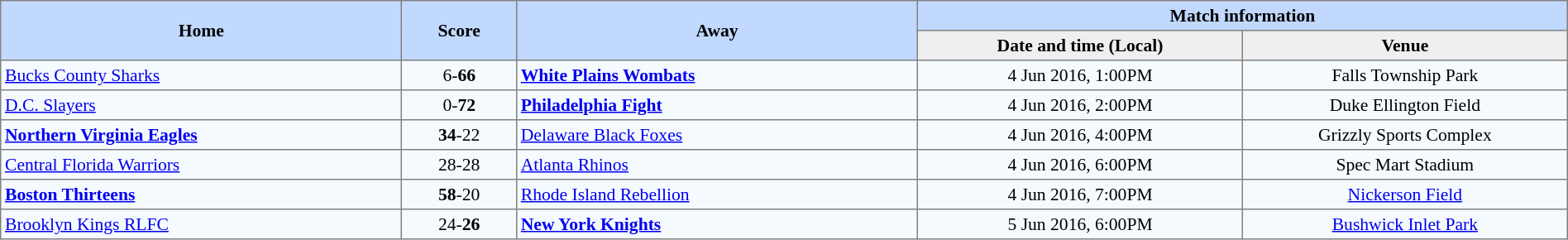<table border="1" cellpadding="3" cellspacing="0" style="border-collapse:collapse; font-size:90%; width:100%">
<tr style="background:#c1d8ff;">
<th rowspan="2" style="width:21%;">Home</th>
<th rowspan="2" style="width:6%;">Score</th>
<th rowspan="2" style="width:21%;">Away</th>
<th colspan=6>Match information</th>
</tr>
<tr style="background:#efefef;">
<th width=17%>Date and time (Local)</th>
<th style="width:17%;">Venue</th>
</tr>
<tr style="text-align:center; background:#f5faff;">
<td style="text-align:left;"> <a href='#'>Bucks County Sharks</a></td>
<td>6-<strong>66</strong></td>
<td style="text-align:left;"><strong><a href='#'>White Plains Wombats</a></strong></td>
<td>4 Jun 2016, 1:00PM</td>
<td>Falls Township Park</td>
</tr>
<tr style="text-align:center; background:#f5faff;">
<td style="text-align:left;"> <a href='#'>D.C. Slayers</a></td>
<td>0-<strong>72</strong></td>
<td style="text-align:left;"> <strong><a href='#'>Philadelphia Fight</a></strong></td>
<td>4 Jun 2016, 2:00PM</td>
<td>Duke Ellington Field</td>
</tr>
<tr style="text-align:center; background:#f5faff;">
<td style="text-align:left;"> <strong><a href='#'>Northern Virginia Eagles</a></strong></td>
<td><strong>34</strong>-22</td>
<td style="text-align:left;"> <a href='#'>Delaware Black Foxes</a></td>
<td>4 Jun 2016, 4:00PM</td>
<td>Grizzly Sports Complex</td>
</tr>
<tr style="text-align:center; background:#f5faff;">
<td style="text-align:left;"> <a href='#'>Central Florida Warriors</a></td>
<td>28-28</td>
<td style="text-align:left;"> <a href='#'>Atlanta Rhinos</a></td>
<td>4 Jun 2016, 6:00PM</td>
<td>Spec Mart Stadium</td>
</tr>
<tr style="text-align:center; background:#f5faff;">
<td style="text-align:left;"> <strong><a href='#'>Boston Thirteens</a></strong></td>
<td><strong>58</strong>-20</td>
<td style="text-align:left;"> <a href='#'>Rhode Island Rebellion</a></td>
<td>4 Jun 2016, 7:00PM</td>
<td><a href='#'>Nickerson Field</a></td>
</tr>
<tr style="text-align:center; background:#f5faff;">
<td style="text-align:left;"> <a href='#'>Brooklyn Kings RLFC</a></td>
<td>24-<strong>26</strong></td>
<td style="text-align:left;"> <strong><a href='#'>New York Knights</a></strong></td>
<td>5 Jun 2016, 6:00PM</td>
<td><a href='#'>Bushwick Inlet Park</a></td>
</tr>
</table>
